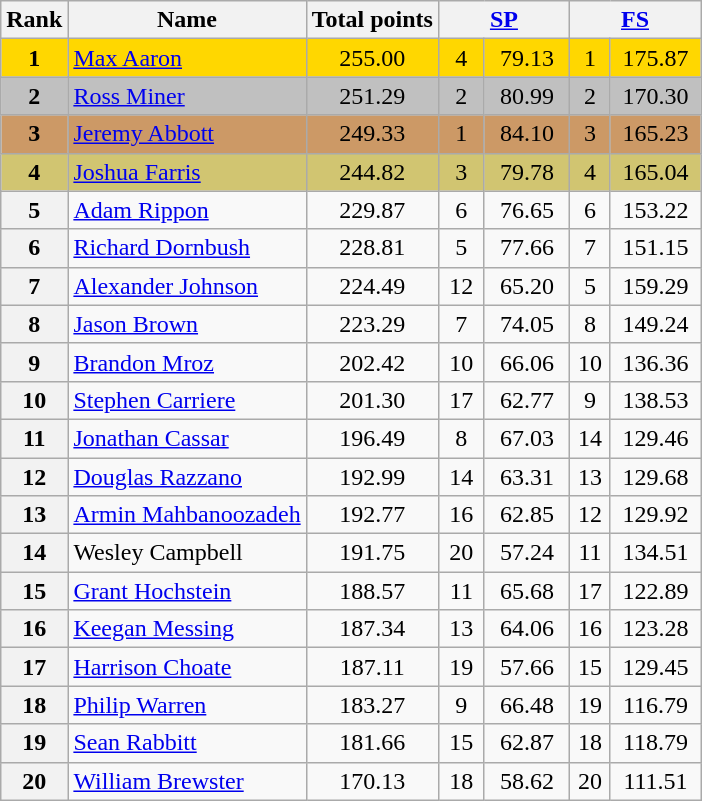<table class="wikitable sortable">
<tr>
<th>Rank</th>
<th>Name</th>
<th>Total points</th>
<th colspan="2" width="80px"><a href='#'>SP</a></th>
<th colspan="2" width="80px"><a href='#'>FS</a></th>
</tr>
<tr bgcolor="gold">
<td align="center"><strong>1</strong></td>
<td><a href='#'>Max Aaron</a></td>
<td align="center">255.00</td>
<td align="center">4</td>
<td align="center">79.13</td>
<td align="center">1</td>
<td align="center">175.87</td>
</tr>
<tr bgcolor="silver">
<td align="center"><strong>2</strong></td>
<td><a href='#'>Ross Miner</a></td>
<td align="center">251.29</td>
<td align="center">2</td>
<td align="center">80.99</td>
<td align="center">2</td>
<td align="center">170.30</td>
</tr>
<tr bgcolor="cc9966">
<td align="center"><strong>3</strong></td>
<td><a href='#'>Jeremy Abbott</a></td>
<td align="center">249.33</td>
<td align="center">1</td>
<td align="center">84.10</td>
<td align="center">3</td>
<td align="center">165.23</td>
</tr>
<tr bgcolor="#d1c571">
<td align="center"><strong>4</strong></td>
<td><a href='#'>Joshua Farris</a></td>
<td align="center">244.82</td>
<td align="center">3</td>
<td align="center">79.78</td>
<td align="center">4</td>
<td align="center">165.04</td>
</tr>
<tr>
<th>5</th>
<td><a href='#'>Adam Rippon</a></td>
<td align="center">229.87</td>
<td align="center">6</td>
<td align="center">76.65</td>
<td align="center">6</td>
<td align="center">153.22</td>
</tr>
<tr>
<th>6</th>
<td><a href='#'>Richard Dornbush</a></td>
<td align="center">228.81</td>
<td align="center">5</td>
<td align="center">77.66</td>
<td align="center">7</td>
<td align="center">151.15</td>
</tr>
<tr>
<th>7</th>
<td><a href='#'>Alexander Johnson</a></td>
<td align="center">224.49</td>
<td align="center">12</td>
<td align="center">65.20</td>
<td align="center">5</td>
<td align="center">159.29</td>
</tr>
<tr>
<th>8</th>
<td><a href='#'>Jason Brown</a></td>
<td align="center">223.29</td>
<td align="center">7</td>
<td align="center">74.05</td>
<td align="center">8</td>
<td align="center">149.24</td>
</tr>
<tr>
<th>9</th>
<td><a href='#'>Brandon Mroz</a></td>
<td align="center">202.42</td>
<td align="center">10</td>
<td align="center">66.06</td>
<td align="center">10</td>
<td align="center">136.36</td>
</tr>
<tr>
<th>10</th>
<td><a href='#'>Stephen Carriere</a></td>
<td align="center">201.30</td>
<td align="center">17</td>
<td align="center">62.77</td>
<td align="center">9</td>
<td align="center">138.53</td>
</tr>
<tr>
<th>11</th>
<td><a href='#'>Jonathan Cassar</a></td>
<td align="center">196.49</td>
<td align="center">8</td>
<td align="center">67.03</td>
<td align="center">14</td>
<td align="center">129.46</td>
</tr>
<tr>
<th>12</th>
<td><a href='#'>Douglas Razzano</a></td>
<td align="center">192.99</td>
<td align="center">14</td>
<td align="center">63.31</td>
<td align="center">13</td>
<td align="center">129.68</td>
</tr>
<tr>
<th>13</th>
<td><a href='#'>Armin Mahbanoozadeh</a></td>
<td align="center">192.77</td>
<td align="center">16</td>
<td align="center">62.85</td>
<td align="center">12</td>
<td align="center">129.92</td>
</tr>
<tr>
<th>14</th>
<td>Wesley Campbell</td>
<td align="center">191.75</td>
<td align="center">20</td>
<td align="center">57.24</td>
<td align="center">11</td>
<td align="center">134.51</td>
</tr>
<tr>
<th>15</th>
<td><a href='#'>Grant Hochstein</a></td>
<td align="center">188.57</td>
<td align="center">11</td>
<td align="center">65.68</td>
<td align="center">17</td>
<td align="center">122.89</td>
</tr>
<tr>
<th>16</th>
<td><a href='#'>Keegan Messing</a></td>
<td align="center">187.34</td>
<td align="center">13</td>
<td align="center">64.06</td>
<td align="center">16</td>
<td align="center">123.28</td>
</tr>
<tr>
<th>17</th>
<td><a href='#'>Harrison Choate</a></td>
<td align="center">187.11</td>
<td align="center">19</td>
<td align="center">57.66</td>
<td align="center">15</td>
<td align="center">129.45</td>
</tr>
<tr>
<th>18</th>
<td><a href='#'>Philip Warren</a></td>
<td align="center">183.27</td>
<td align="center">9</td>
<td align="center">66.48</td>
<td align="center">19</td>
<td align="center">116.79</td>
</tr>
<tr>
<th>19</th>
<td><a href='#'>Sean Rabbitt</a></td>
<td align="center">181.66</td>
<td align="center">15</td>
<td align="center">62.87</td>
<td align="center">18</td>
<td align="center">118.79</td>
</tr>
<tr>
<th>20</th>
<td><a href='#'>William Brewster</a></td>
<td align="center">170.13</td>
<td align="center">18</td>
<td align="center">58.62</td>
<td align="center">20</td>
<td align="center">111.51</td>
</tr>
</table>
